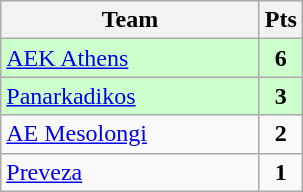<table class="wikitable" style="text-align: center;">
<tr>
<th width=165>Team</th>
<th width=20>Pts</th>
</tr>
<tr bgcolor="#ccffcc">
<td align=left><a href='#'>AEK Athens</a></td>
<td><strong>6</strong></td>
</tr>
<tr bgcolor="#ccffcc">
<td align=left><a href='#'>Panarkadikos</a></td>
<td><strong>3</strong></td>
</tr>
<tr>
<td align=left><a href='#'>AE Mesolongi</a></td>
<td><strong>2</strong></td>
</tr>
<tr>
<td align=left><a href='#'>Preveza</a></td>
<td><strong>1</strong></td>
</tr>
</table>
